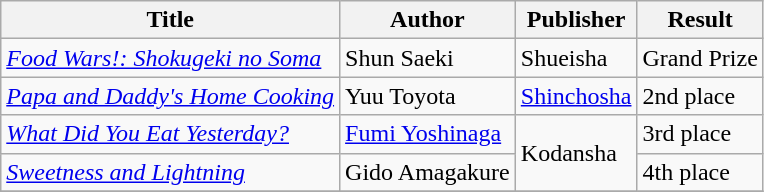<table class="wikitable">
<tr>
<th>Title</th>
<th>Author</th>
<th>Publisher</th>
<th>Result</th>
</tr>
<tr>
<td><em><a href='#'>Food Wars!: Shokugeki no Soma</a></em></td>
<td>Shun Saeki</td>
<td>Shueisha</td>
<td>Grand Prize</td>
</tr>
<tr>
<td><em><a href='#'>Papa and Daddy's Home Cooking</a></em></td>
<td>Yuu Toyota</td>
<td><a href='#'>Shinchosha</a></td>
<td>2nd place</td>
</tr>
<tr>
<td><em><a href='#'>What Did You Eat Yesterday?</a></em></td>
<td><a href='#'>Fumi Yoshinaga</a></td>
<td rowspan="2">Kodansha</td>
<td>3rd place</td>
</tr>
<tr>
<td><em><a href='#'>Sweetness and Lightning</a></em></td>
<td>Gido Amagakure</td>
<td>4th place</td>
</tr>
<tr>
</tr>
</table>
